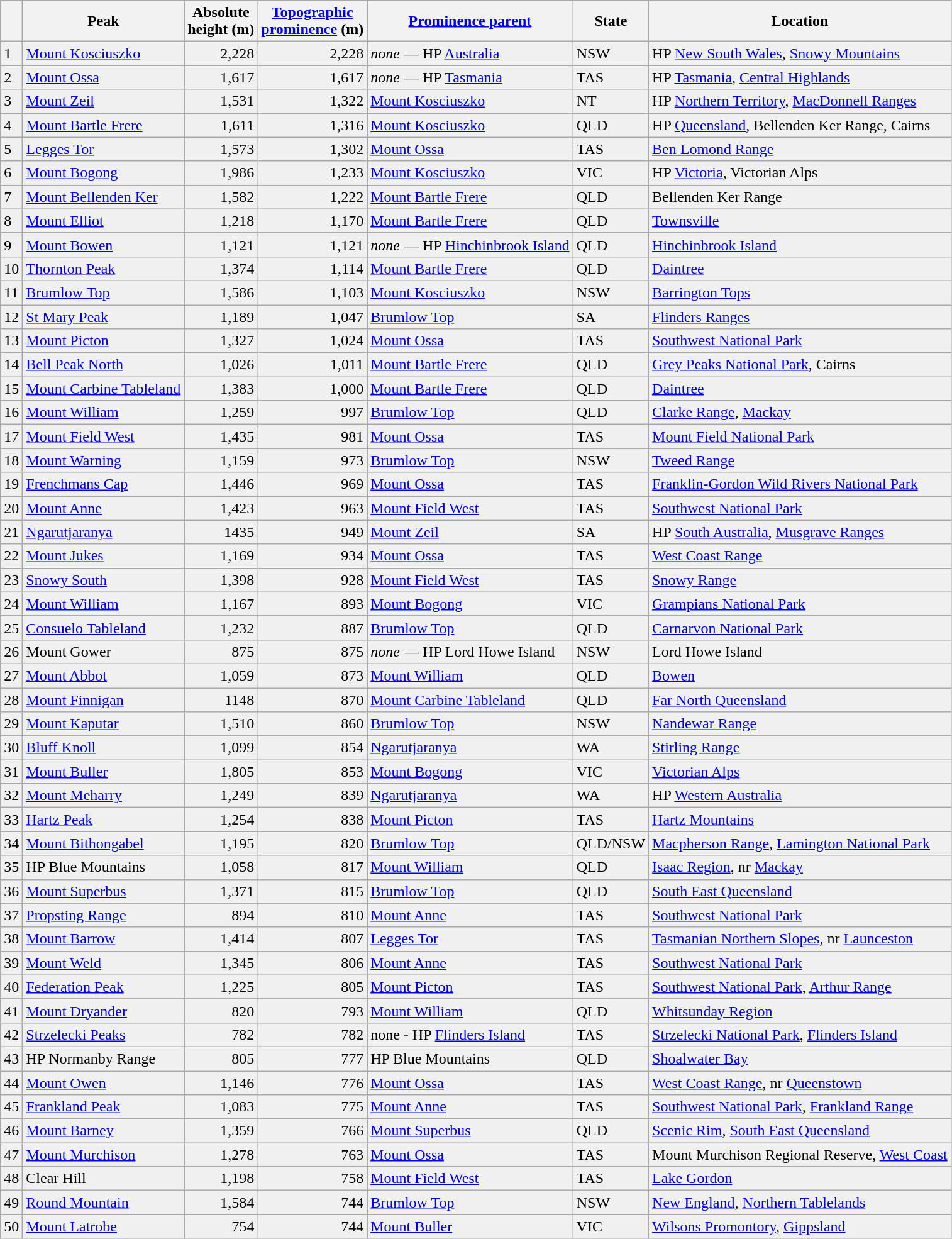<table class="wikitable sortable sticky-header sort-under" style="background:#f0f0f0;">
<tr>
<th> </th>
<th>Peak</th>
<th>Absolute<br>height (m)</th>
<th><a href='#'>Topographic<br>prominence</a> (m)</th>
<th><a href='#'>Prominence parent</a></th>
<th>State</th>
<th>Location</th>
</tr>
<tr>
<td>1</td>
<td><a href='#'>Mount Kosciuszko</a></td>
<td align="right">2,228</td>
<td align="right">2,228</td>
<td><em>none</em> — HP <a href='#'>Australia</a></td>
<td>NSW</td>
<td>HP <a href='#'>New South Wales</a>, <a href='#'>Snowy Mountains</a></td>
</tr>
<tr>
<td>2</td>
<td><a href='#'>Mount Ossa</a></td>
<td align="right">1,617</td>
<td align="right">1,617</td>
<td><em>none</em> — HP <a href='#'>Tasmania</a></td>
<td>TAS</td>
<td>HP <a href='#'>Tasmania</a>, <a href='#'>Central Highlands</a></td>
</tr>
<tr>
<td>3</td>
<td><a href='#'>Mount Zeil</a></td>
<td style="text-align:right;">1,531</td>
<td style="text-align:right;">1,322</td>
<td><a href='#'>Mount Kosciuszko</a></td>
<td>NT</td>
<td>HP <a href='#'>Northern Territory</a>, <a href='#'>MacDonnell Ranges</a></td>
</tr>
<tr>
<td>4</td>
<td><a href='#'>Mount Bartle Frere</a></td>
<td style="text-align:right;">1,611</td>
<td style="text-align:right;">1,316</td>
<td><a href='#'>Mount Kosciuszko</a></td>
<td>QLD</td>
<td>HP <a href='#'>Queensland</a>, Bellenden Ker Range, Cairns</td>
</tr>
<tr>
<td>5</td>
<td><a href='#'>Legges Tor</a></td>
<td align="right">1,573</td>
<td align="right">1,302</td>
<td><a href='#'>Mount Ossa</a></td>
<td>TAS</td>
<td><a href='#'>Ben Lomond Range</a></td>
</tr>
<tr>
<td>6</td>
<td><a href='#'>Mount Bogong</a></td>
<td style="text-align:right;">1,986</td>
<td style="text-align:right;">1,233</td>
<td><a href='#'>Mount Kosciuszko</a></td>
<td>VIC</td>
<td>HP <a href='#'>Victoria</a>, Victorian Alps</td>
</tr>
<tr>
<td>7</td>
<td><a href='#'>Mount Bellenden Ker</a></td>
<td style="text-align:right;">1,582</td>
<td style="text-align:right;">1,222</td>
<td><a href='#'>Mount Bartle Frere</a></td>
<td>QLD</td>
<td>Bellenden Ker Range</td>
</tr>
<tr>
<td>8</td>
<td><a href='#'>Mount Elliot</a></td>
<td style="text-align:right;">1,218</td>
<td style="text-align:right;">1,170</td>
<td><a href='#'>Mount Bartle Frere</a></td>
<td>QLD</td>
<td><a href='#'>Townsville</a></td>
</tr>
<tr>
<td>9</td>
<td><a href='#'>Mount Bowen</a></td>
<td style="text-align:right;">1,121</td>
<td style="text-align:right;">1,121</td>
<td><em>none</em> — HP <a href='#'>Hinchinbrook Island</a></td>
<td>QLD</td>
<td><a href='#'>Hinchinbrook Island</a></td>
</tr>
<tr>
<td>10</td>
<td><a href='#'>Thornton Peak</a></td>
<td style="text-align:right;">1,374</td>
<td style="text-align:right;">1,114</td>
<td><a href='#'>Mount Bartle Frere</a></td>
<td>QLD</td>
<td><a href='#'>Daintree</a></td>
</tr>
<tr>
<td>11</td>
<td><a href='#'>Brumlow Top</a></td>
<td style="text-align:right;">1,586</td>
<td style="text-align:right;">1,103</td>
<td><a href='#'>Mount Kosciuszko</a></td>
<td>NSW</td>
<td><a href='#'>Barrington Tops</a></td>
</tr>
<tr>
<td>12</td>
<td><a href='#'>St Mary Peak</a></td>
<td style="text-align:right;">1,189</td>
<td style="text-align:right;">1,047</td>
<td><a href='#'>Brumlow Top</a></td>
<td>SA</td>
<td><a href='#'>Flinders Ranges</a></td>
</tr>
<tr>
<td>13</td>
<td><a href='#'>Mount Picton</a></td>
<td align="right">1,327</td>
<td align="right">1,024</td>
<td><a href='#'>Mount Ossa</a></td>
<td>TAS</td>
<td><a href='#'>Southwest National Park</a></td>
</tr>
<tr>
<td>14</td>
<td><a href='#'>Bell Peak North</a></td>
<td style="text-align:right;">1,026</td>
<td style="text-align:right;">1,011</td>
<td><a href='#'>Mount Bartle Frere</a></td>
<td>QLD</td>
<td><a href='#'>Grey Peaks National Park</a>, Cairns</td>
</tr>
<tr>
<td>15</td>
<td><a href='#'>Mount Carbine Tableland</a></td>
<td style="text-align:right;">1,383</td>
<td style="text-align:right;">1,000</td>
<td><a href='#'>Mount Bartle Frere</a></td>
<td>QLD</td>
<td><a href='#'>Daintree</a></td>
</tr>
<tr>
<td>16</td>
<td><a href='#'>Mount William</a></td>
<td style="text-align:right;">1,259</td>
<td style="text-align:right;">997</td>
<td><a href='#'>Brumlow Top</a></td>
<td>QLD</td>
<td><a href='#'>Clarke Range</a>, <a href='#'>Mackay</a></td>
</tr>
<tr>
<td>17</td>
<td><a href='#'>Mount Field West</a></td>
<td align="right">1,435</td>
<td align="right">981</td>
<td><a href='#'>Mount Ossa</a></td>
<td>TAS</td>
<td><a href='#'>Mount Field National Park</a></td>
</tr>
<tr>
<td>18</td>
<td><a href='#'>Mount Warning</a></td>
<td style="text-align:right;">1,159</td>
<td style="text-align:right;">973</td>
<td><a href='#'>Brumlow Top</a></td>
<td>NSW</td>
<td><a href='#'>Tweed Range</a></td>
</tr>
<tr>
<td>19</td>
<td><a href='#'>Frenchmans Cap</a></td>
<td align="right">1,446</td>
<td align="right">969</td>
<td><a href='#'>Mount Ossa</a></td>
<td>TAS</td>
<td><a href='#'>Franklin-Gordon Wild Rivers National Park</a></td>
</tr>
<tr>
<td>20</td>
<td><a href='#'>Mount Anne</a></td>
<td align="right">1,423</td>
<td align="right">963</td>
<td><a href='#'>Mount Field West</a></td>
<td>TAS</td>
<td><a href='#'>Southwest National Park</a></td>
</tr>
<tr>
<td>21</td>
<td><a href='#'>Ngarutjaranya</a></td>
<td style="text-align:right;">1435</td>
<td style="text-align:right;">949</td>
<td><a href='#'>Mount Zeil</a></td>
<td>SA</td>
<td>HP <a href='#'>South Australia</a>, <a href='#'>Musgrave Ranges</a></td>
</tr>
<tr>
<td>22</td>
<td><a href='#'>Mount Jukes</a></td>
<td align="right">1,169</td>
<td align="right">934</td>
<td><a href='#'>Mount Ossa</a></td>
<td>TAS</td>
<td><a href='#'>West Coast Range</a></td>
</tr>
<tr>
<td>23</td>
<td><a href='#'>Snowy South</a></td>
<td align="right">1,398</td>
<td align="right">928</td>
<td><a href='#'>Mount Field West</a></td>
<td>TAS</td>
<td><a href='#'>Snowy Range</a></td>
</tr>
<tr>
<td>24</td>
<td><a href='#'>Mount William</a></td>
<td style="text-align:right;">1,167</td>
<td style="text-align:right;">893</td>
<td><a href='#'>Mount Bogong</a></td>
<td>VIC</td>
<td><a href='#'>Grampians National Park</a></td>
</tr>
<tr>
<td>25</td>
<td><a href='#'>Consuelo Tableland</a></td>
<td style="text-align:right;">1,232</td>
<td style="text-align:right;">887</td>
<td><a href='#'>Brumlow Top</a></td>
<td>QLD</td>
<td><a href='#'>Carnarvon National Park</a></td>
</tr>
<tr>
<td>26</td>
<td>Mount Gower</td>
<td style="text-align:right;">875</td>
<td style="text-align:right;">875</td>
<td><em>none</em> — HP Lord Howe Island</td>
<td>NSW</td>
<td>Lord Howe Island</td>
</tr>
<tr>
<td>27</td>
<td><a href='#'>Mount Abbot</a></td>
<td style="text-align:right;">1,059</td>
<td style="text-align:right;">873</td>
<td><a href='#'>Mount William</a></td>
<td>QLD</td>
<td><a href='#'>Bowen</a></td>
</tr>
<tr>
<td>28</td>
<td><a href='#'>Mount Finnigan</a></td>
<td style="text-align:right;">1148</td>
<td style="text-align:right;">870</td>
<td><a href='#'>Mount Carbine Tableland</a></td>
<td>QLD</td>
<td><a href='#'>Far North Queensland</a></td>
</tr>
<tr>
<td>29</td>
<td><a href='#'>Mount Kaputar</a></td>
<td style="text-align:right;">1,510</td>
<td style="text-align:right;">860</td>
<td><a href='#'>Brumlow Top</a></td>
<td>NSW</td>
<td><a href='#'>Nandewar Range</a></td>
</tr>
<tr>
<td>30</td>
<td><a href='#'>Bluff Knoll</a></td>
<td style="text-align:right;">1,099</td>
<td style="text-align:right;">854</td>
<td><a href='#'>Ngarutjaranya</a></td>
<td>WA</td>
<td><a href='#'>Stirling Range</a></td>
</tr>
<tr>
<td>31</td>
<td><a href='#'>Mount Buller</a></td>
<td style="text-align:right;">1,805</td>
<td style="text-align:right;">853</td>
<td><a href='#'>Mount Bogong</a></td>
<td>VIC</td>
<td><a href='#'>Victorian Alps</a></td>
</tr>
<tr>
<td>32</td>
<td><a href='#'>Mount Meharry</a></td>
<td style="text-align:right;">1,249</td>
<td style="text-align:right;">839</td>
<td><a href='#'>Ngarutjaranya</a></td>
<td>WA</td>
<td>HP <a href='#'>Western Australia</a></td>
</tr>
<tr>
<td>33</td>
<td><a href='#'>Hartz Peak</a></td>
<td style="text-align:right;">1,254</td>
<td style="text-align:right;">838</td>
<td><a href='#'>Mount Picton</a></td>
<td>TAS</td>
<td><a href='#'>Hartz Mountains</a></td>
</tr>
<tr>
<td>34</td>
<td><a href='#'>Mount Bithongabel</a></td>
<td style="text-align:right;">1,195</td>
<td style="text-align:right;">820</td>
<td><a href='#'>Brumlow Top</a></td>
<td>QLD/NSW</td>
<td><a href='#'>Macpherson Range</a>, <a href='#'>Lamington National Park</a></td>
</tr>
<tr>
<td>35</td>
<td>HP Blue Mountains</td>
<td style="text-align:right;">1,058</td>
<td style="text-align:right;">817</td>
<td><a href='#'>Mount William</a></td>
<td>QLD</td>
<td><a href='#'>Isaac Region</a>, nr <a href='#'>Mackay</a></td>
</tr>
<tr>
<td>36</td>
<td><a href='#'>Mount Superbus</a></td>
<td style="text-align:right;">1,371</td>
<td style="text-align:right;">815</td>
<td><a href='#'>Brumlow Top</a></td>
<td>QLD</td>
<td><a href='#'>South East Queensland</a></td>
</tr>
<tr>
<td>37</td>
<td><a href='#'>Propsting Range</a></td>
<td style="text-align:right;">894</td>
<td style="text-align:right;">810</td>
<td><a href='#'>Mount Anne</a></td>
<td>TAS</td>
<td><a href='#'>Southwest National Park</a></td>
</tr>
<tr>
<td>38</td>
<td><a href='#'>Mount Barrow</a></td>
<td style="text-align:right;">1,414</td>
<td style="text-align:right;">807</td>
<td><a href='#'>Legges Tor</a></td>
<td>TAS</td>
<td><a href='#'>Tasmanian Northern Slopes</a>, nr <a href='#'>Launceston</a></td>
</tr>
<tr>
<td>39</td>
<td><a href='#'>Mount Weld</a></td>
<td style="text-align:right;">1,345</td>
<td style="text-align:right;">806</td>
<td><a href='#'>Mount Anne</a></td>
<td>TAS</td>
<td><a href='#'>Southwest National Park</a></td>
</tr>
<tr>
<td>40</td>
<td><a href='#'>Federation Peak</a></td>
<td style="text-align:right;">1,225</td>
<td style="text-align:right;">805</td>
<td><a href='#'>Mount Picton</a></td>
<td>TAS</td>
<td><a href='#'>Southwest National Park</a>, <a href='#'>Arthur Range</a></td>
</tr>
<tr>
<td>41</td>
<td><a href='#'>Mount Dryander</a></td>
<td style="text-align:right;">820</td>
<td style="text-align:right;">793</td>
<td><a href='#'>Mount William</a></td>
<td>QLD</td>
<td><a href='#'>Whitsunday Region</a></td>
</tr>
<tr>
<td>42</td>
<td><a href='#'>Strzelecki Peaks</a></td>
<td style="text-align:right;">782</td>
<td style="text-align:right;">782</td>
<td>none - HP <a href='#'>Flinders Island</a></td>
<td>TAS</td>
<td><a href='#'>Strzelecki National Park</a>, <a href='#'>Flinders Island</a></td>
</tr>
<tr>
<td>43</td>
<td>HP Normanby Range</td>
<td style="text-align:right;">805</td>
<td style="text-align:right;">777</td>
<td>HP Blue Mountains</td>
<td>QLD</td>
<td><a href='#'>Shoalwater Bay</a></td>
</tr>
<tr>
<td>44</td>
<td><a href='#'>Mount Owen</a></td>
<td style="text-align:right;">1,146</td>
<td style="text-align:right;">776</td>
<td><a href='#'>Mount Ossa</a></td>
<td>TAS</td>
<td><a href='#'>West Coast Range</a>, nr <a href='#'>Queenstown</a></td>
</tr>
<tr>
<td>45</td>
<td><a href='#'>Frankland Peak</a></td>
<td style="text-align:right;">1,083</td>
<td style="text-align:right;">775</td>
<td><a href='#'>Mount Anne</a></td>
<td>TAS</td>
<td><a href='#'>Southwest National Park</a>, <a href='#'>Frankland Range</a></td>
</tr>
<tr>
<td>46</td>
<td><a href='#'>Mount Barney</a></td>
<td style="text-align:right;">1,359</td>
<td style="text-align:right;">766</td>
<td><a href='#'>Mount Superbus</a></td>
<td>QLD</td>
<td><a href='#'>Scenic Rim</a>, <a href='#'>South East Queensland</a></td>
</tr>
<tr>
<td>47</td>
<td><a href='#'>Mount Murchison</a></td>
<td style="text-align:right;">1,278</td>
<td style="text-align:right;">763</td>
<td><a href='#'>Mount Ossa</a></td>
<td>TAS</td>
<td>Mount Murchison Regional Reserve, <a href='#'>West Coast</a></td>
</tr>
<tr>
<td>48</td>
<td>Clear Hill</td>
<td style="text-align:right;">1,198</td>
<td style="text-align:right;">758</td>
<td><a href='#'>Mount Field West</a></td>
<td>TAS</td>
<td><a href='#'>Lake Gordon</a></td>
</tr>
<tr>
<td>49</td>
<td><a href='#'>Round Mountain</a></td>
<td style="text-align:right;">1,584</td>
<td style="text-align:right;">744</td>
<td><a href='#'>Brumlow Top</a></td>
<td>NSW</td>
<td><a href='#'>New England</a>, <a href='#'>Northern Tablelands</a></td>
</tr>
<tr>
<td>50</td>
<td><a href='#'>Mount Latrobe</a></td>
<td style="text-align:right;">754</td>
<td style="text-align:right;">744</td>
<td><a href='#'>Mount Buller</a></td>
<td>VIC</td>
<td><a href='#'>Wilsons Promontory</a>, <a href='#'>Gippsland</a></td>
</tr>
</table>
